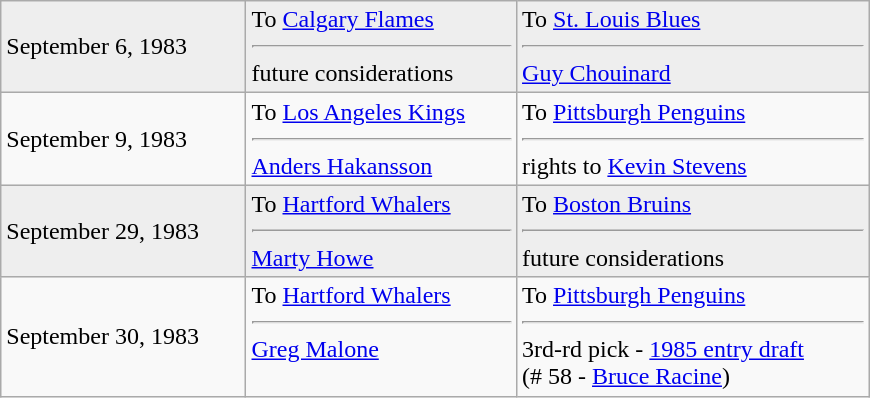<table class="wikitable" style="border:1px solid #999; width:580px;">
<tr style="background:#eee;">
<td>September 6, 1983</td>
<td valign="top">To <a href='#'>Calgary Flames</a><hr>future considerations</td>
<td valign="top">To <a href='#'>St. Louis Blues</a><hr><a href='#'>Guy Chouinard</a></td>
</tr>
<tr>
<td>September 9, 1983</td>
<td valign="top">To <a href='#'>Los Angeles Kings</a><hr><a href='#'>Anders Hakansson</a></td>
<td valign="top">To <a href='#'>Pittsburgh Penguins</a><hr>rights to <a href='#'>Kevin Stevens</a></td>
</tr>
<tr style="background:#eee;">
<td>September 29, 1983</td>
<td valign="top">To <a href='#'>Hartford Whalers</a><hr><a href='#'>Marty Howe</a></td>
<td valign="top">To <a href='#'>Boston Bruins</a><hr>future considerations</td>
</tr>
<tr>
<td>September 30, 1983</td>
<td valign="top">To <a href='#'>Hartford Whalers</a><hr><a href='#'>Greg Malone</a></td>
<td valign="top">To <a href='#'>Pittsburgh Penguins</a><hr>3rd-rd pick - <a href='#'>1985 entry draft</a><br>(# 58 - 	<a href='#'>Bruce Racine</a>)</td>
</tr>
</table>
